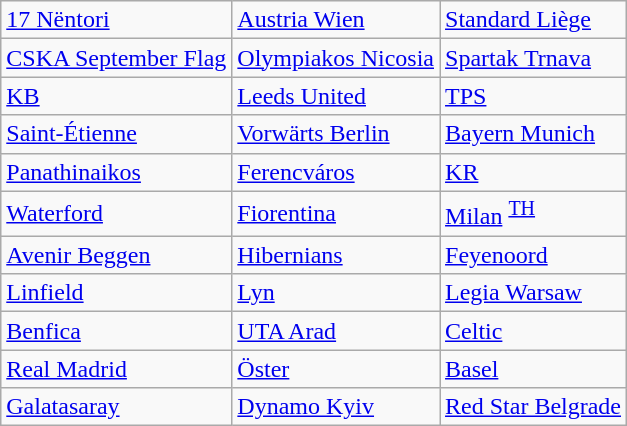<table class="wikitable">
<tr>
<td> <a href='#'>17 Nëntori</a> </td>
<td> <a href='#'>Austria Wien</a> </td>
<td> <a href='#'>Standard Liège</a> </td>
</tr>
<tr>
<td> <a href='#'>CSKA September Flag</a> </td>
<td> <a href='#'>Olympiakos Nicosia</a> </td>
<td> <a href='#'>Spartak Trnava</a> </td>
</tr>
<tr>
<td> <a href='#'>KB</a> </td>
<td> <a href='#'>Leeds United</a> </td>
<td> <a href='#'>TPS</a> </td>
</tr>
<tr>
<td> <a href='#'>Saint-Étienne</a> </td>
<td> <a href='#'>Vorwärts Berlin</a> </td>
<td> <a href='#'>Bayern Munich</a> </td>
</tr>
<tr>
<td> <a href='#'>Panathinaikos</a> </td>
<td> <a href='#'>Ferencváros</a> </td>
<td> <a href='#'>KR</a> </td>
</tr>
<tr>
<td> <a href='#'>Waterford</a> </td>
<td> <a href='#'>Fiorentina</a> </td>
<td> <a href='#'>Milan</a> <sup><a href='#'>TH</a></sup></td>
</tr>
<tr>
<td> <a href='#'>Avenir Beggen</a> </td>
<td> <a href='#'>Hibernians</a> </td>
<td> <a href='#'>Feyenoord</a> </td>
</tr>
<tr>
<td> <a href='#'>Linfield</a> </td>
<td> <a href='#'>Lyn</a> </td>
<td> <a href='#'>Legia Warsaw</a> </td>
</tr>
<tr>
<td> <a href='#'>Benfica</a> </td>
<td> <a href='#'>UTA Arad</a> </td>
<td> <a href='#'>Celtic</a> </td>
</tr>
<tr>
<td> <a href='#'>Real Madrid</a> </td>
<td> <a href='#'>Öster</a> </td>
<td> <a href='#'>Basel</a> </td>
</tr>
<tr>
<td> <a href='#'>Galatasaray</a> </td>
<td> <a href='#'>Dynamo Kyiv</a> </td>
<td> <a href='#'>Red Star Belgrade</a> </td>
</tr>
</table>
